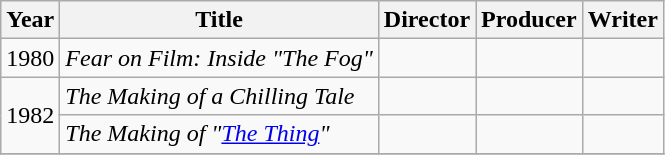<table class="wikitable">
<tr>
<th>Year</th>
<th>Title</th>
<th>Director</th>
<th>Producer</th>
<th>Writer</th>
</tr>
<tr>
<td>1980</td>
<td><em>Fear on Film: Inside "The Fog"</em></td>
<td></td>
<td></td>
<td></td>
</tr>
<tr>
<td rowspan=2>1982</td>
<td><em>The Making of a Chilling Tale</em></td>
<td></td>
<td></td>
<td></td>
</tr>
<tr>
<td><em>The Making of "<a href='#'>The Thing</a>"</em></td>
<td></td>
<td></td>
<td></td>
</tr>
<tr>
</tr>
</table>
